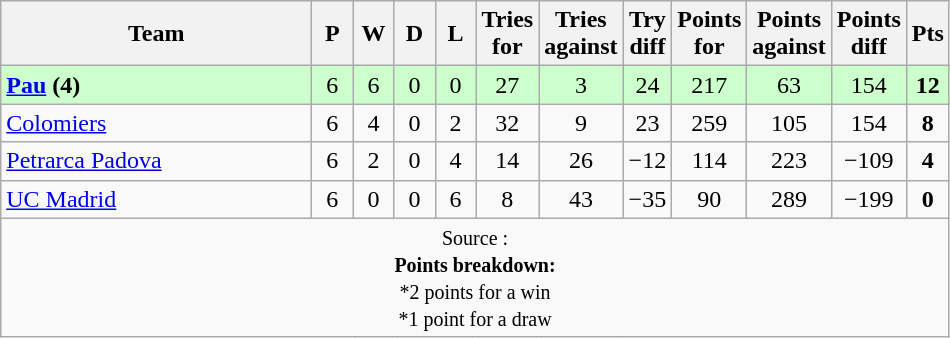<table class="wikitable" style="text-align: center;">
<tr>
<th width="200">Team</th>
<th width="20">P</th>
<th width="20">W</th>
<th width="20">D</th>
<th width="20">L</th>
<th width="20">Tries for</th>
<th width="20">Tries against</th>
<th width="20">Try diff</th>
<th width="20">Points for</th>
<th width="20">Points against</th>
<th width="25">Points diff</th>
<th width="20">Pts</th>
</tr>
<tr bgcolor="#ccffcc">
<td align="left"> <strong><a href='#'>Pau</a> (4)</strong></td>
<td>6</td>
<td>6</td>
<td>0</td>
<td>0</td>
<td>27</td>
<td>3</td>
<td>24</td>
<td>217</td>
<td>63</td>
<td>154</td>
<td><strong>12</strong></td>
</tr>
<tr>
<td align="left"> <a href='#'>Colomiers</a></td>
<td>6</td>
<td>4</td>
<td>0</td>
<td>2</td>
<td>32</td>
<td>9</td>
<td>23</td>
<td>259</td>
<td>105</td>
<td>154</td>
<td><strong>8</strong></td>
</tr>
<tr>
<td align="left"> <a href='#'>Petrarca Padova</a></td>
<td>6</td>
<td>2</td>
<td>0</td>
<td>4</td>
<td>14</td>
<td>26</td>
<td>−12</td>
<td>114</td>
<td>223</td>
<td>−109</td>
<td><strong>4</strong></td>
</tr>
<tr>
<td align="left"> <a href='#'>UC Madrid</a></td>
<td>6</td>
<td>0</td>
<td>0</td>
<td>6</td>
<td>8</td>
<td>43</td>
<td>−35</td>
<td>90</td>
<td>289</td>
<td>−199</td>
<td><strong>0</strong></td>
</tr>
<tr |align=left|>
<td colspan="14" style="border:0px"><small>Source :  <br><strong>Points breakdown:</strong><br>*2 points for a win<br>*1 point for a draw</small></td>
</tr>
</table>
